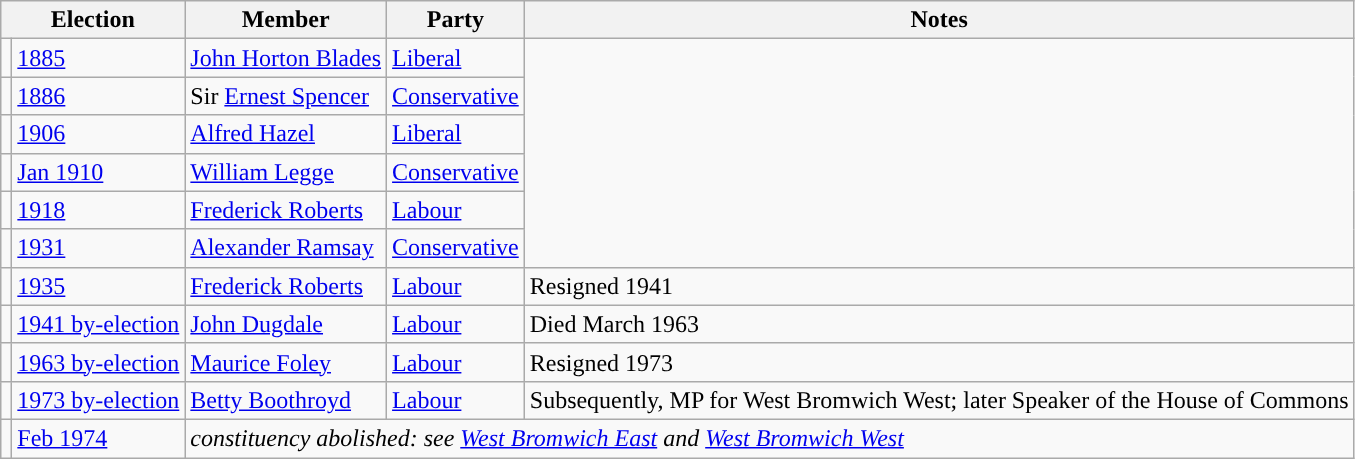<table class="wikitable">
<tr>
<th colspan="2">Election</th>
<th>Member</th>
<th>Party</th>
<th>Notes</th>
</tr>
<tr>
<td style="color:inherit;background-color: "></td>
<td><a href='#'>1885</a></td>
<td><a href='#'>John Horton Blades</a></td>
<td><a href='#'>Liberal</a></td>
</tr>
<tr>
<td style="color:inherit;background-color: "></td>
<td><a href='#'>1886</a></td>
<td>Sir <a href='#'>Ernest Spencer</a></td>
<td><a href='#'>Conservative</a></td>
</tr>
<tr>
<td style="color:inherit;background-color: "></td>
<td><a href='#'>1906</a></td>
<td><a href='#'>Alfred Hazel</a></td>
<td><a href='#'>Liberal</a></td>
</tr>
<tr>
<td style="color:inherit;background-color: "></td>
<td><a href='#'>Jan 1910</a></td>
<td><a href='#'>William Legge</a></td>
<td><a href='#'>Conservative</a></td>
</tr>
<tr>
<td style="color:inherit;background-color: "></td>
<td><a href='#'>1918</a></td>
<td><a href='#'>Frederick Roberts</a></td>
<td><a href='#'>Labour</a></td>
</tr>
<tr>
<td style="color:inherit;background-color: "></td>
<td><a href='#'>1931</a></td>
<td><a href='#'>Alexander Ramsay</a></td>
<td><a href='#'>Conservative</a></td>
</tr>
<tr>
<td style="color:inherit;background-color: "></td>
<td><a href='#'>1935</a></td>
<td><a href='#'>Frederick Roberts</a></td>
<td><a href='#'>Labour</a></td>
<td>Resigned 1941</td>
</tr>
<tr>
<td style="color:inherit;background-color: "></td>
<td><a href='#'>1941 by-election</a></td>
<td><a href='#'>John Dugdale</a></td>
<td><a href='#'>Labour</a></td>
<td>Died March 1963</td>
</tr>
<tr>
<td style="color:inherit;background-color: "></td>
<td><a href='#'>1963 by-election</a></td>
<td><a href='#'>Maurice Foley</a></td>
<td><a href='#'>Labour</a></td>
<td>Resigned 1973</td>
</tr>
<tr>
<td style="color:inherit;background-color: "></td>
<td><a href='#'>1973 by-election</a></td>
<td><a href='#'>Betty Boothroyd</a></td>
<td><a href='#'>Labour</a></td>
<td>Subsequently, MP for West Bromwich West; later Speaker of the House of Commons</td>
</tr>
<tr>
<td></td>
<td><a href='#'>Feb 1974</a></td>
<td colspan="3"><em>constituency abolished: see <a href='#'>West Bromwich East</a> and <a href='#'>West Bromwich West</a></em></td>
</tr>
</table>
